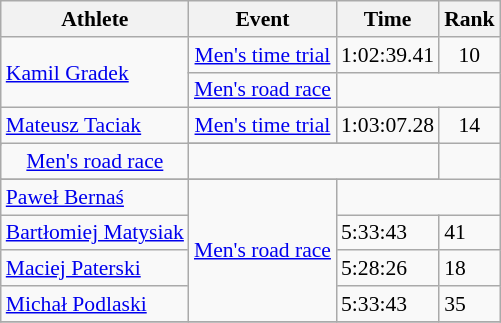<table class=wikitable style="font-size:90%">
<tr>
<th>Athlete</th>
<th>Event</th>
<th>Time</th>
<th>Rank</th>
</tr>
<tr align=center>
<td align=left rowspan=2><a href='#'>Kamil Gradek</a></td>
<td><a href='#'>Men's time trial</a></td>
<td>1:02:39.41</td>
<td>10</td>
</tr>
<tr align=center>
<td><a href='#'>Men's road race</a></td>
<td colspan=2></td>
</tr>
<tr align=center>
<td align=left rowspan=2><a href='#'>Mateusz Taciak</a></td>
<td><a href='#'>Men's time trial</a></td>
<td>1:03:07.28</td>
<td>14</td>
</tr>
<tr>
</tr>
<tr align=center>
<td><a href='#'>Men's road race</a></td>
<td colspan=2></td>
</tr>
<tr>
</tr>
<tr align=center>
<td align=left rowspan=1><a href='#'>Paweł Bernaś</a></td>
<td align=left rowspan=4><a href='#'>Men's road race</a></td>
<td colspan=2></td>
</tr>
<tr>
<td align=left rowspan=1><a href='#'>Bartłomiej Matysiak</a></td>
<td>5:33:43</td>
<td>41</td>
</tr>
<tr>
<td align=left rowspan=1><a href='#'>Maciej Paterski</a></td>
<td>5:28:26</td>
<td>18</td>
</tr>
<tr>
<td align=left rowspan=1><a href='#'>Michał Podlaski</a></td>
<td>5:33:43</td>
<td>35</td>
</tr>
<tr>
</tr>
</table>
